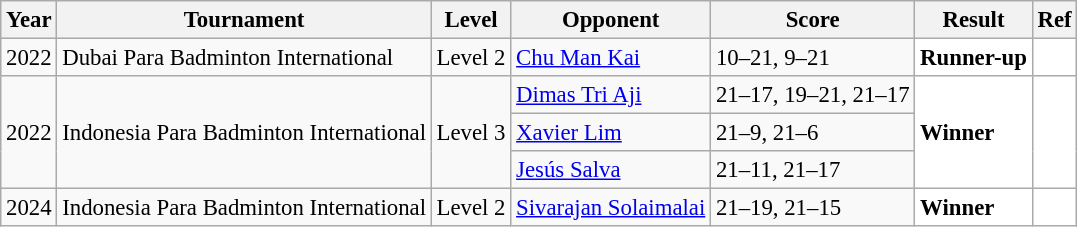<table class="sortable wikitable" style="font-size: 95%;">
<tr>
<th>Year</th>
<th>Tournament</th>
<th>Level</th>
<th>Opponent</th>
<th>Score</th>
<th>Result</th>
<th>Ref</th>
</tr>
<tr>
<td align="center">2022</td>
<td align="left">Dubai Para Badminton International</td>
<td>Level 2</td>
<td align="left"> <a href='#'>Chu Man Kai</a></td>
<td align="left">10–21, 9–21</td>
<td style="text-align:left; background:white"> <strong>Runner-up</strong></td>
<td style="text-align:center; background:white"></td>
</tr>
<tr>
<td rowspan="3" align="center">2022</td>
<td rowspan="3" align="left">Indonesia Para Badminton International</td>
<td rowspan="3" align="left">Level 3</td>
<td align="left"> <a href='#'>Dimas Tri Aji</a></td>
<td align="left">21–17, 19–21, 21–17</td>
<td rowspan="3" style="text-align:left; background:white"> <strong>Winner</strong></td>
<td rowspan="3" style="text-align:center; background:white"></td>
</tr>
<tr>
<td align="left"> <a href='#'>Xavier Lim</a></td>
<td align="left">21–9, 21–6</td>
</tr>
<tr>
<td align="left"> <a href='#'>Jesús Salva</a></td>
<td align="left">21–11, 21–17</td>
</tr>
<tr>
<td align="center">2024</td>
<td align="left">Indonesia Para Badminton International</td>
<td align="left">Level 2</td>
<td align="left"> <a href='#'>Sivarajan Solaimalai</a></td>
<td align="left">21–19, 21–15</td>
<td style="text-align:left; background:white"> <strong>Winner</strong></td>
<td style="text-align:center; background:white"></td>
</tr>
</table>
